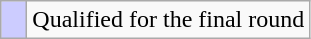<table class="wikitable">
<tr>
<td width=10px bgcolor="#CCCCFF"></td>
<td>Qualified for the final round</td>
</tr>
</table>
